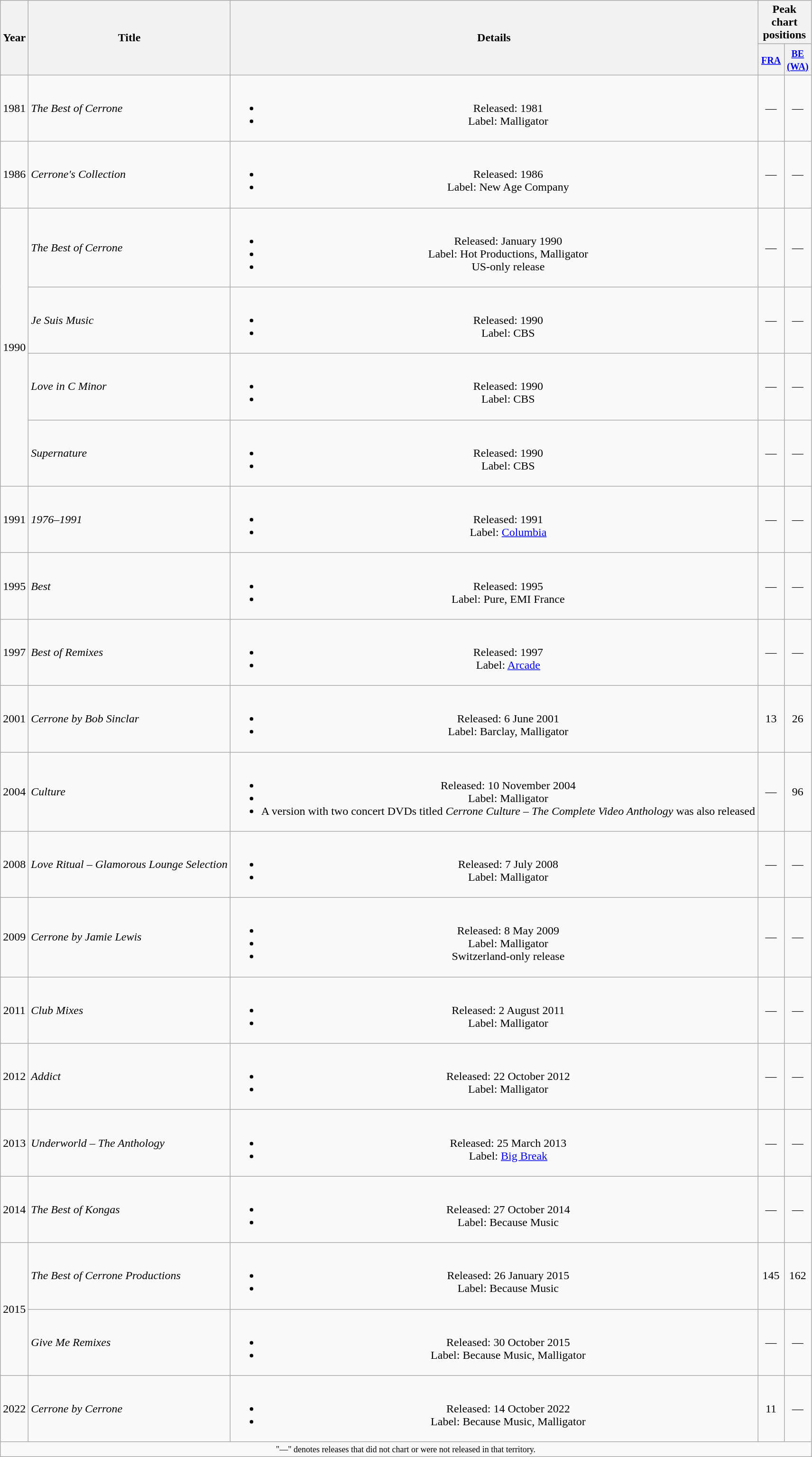<table class="wikitable" style="text-align:center">
<tr>
<th rowspan="2">Year</th>
<th rowspan="2">Title</th>
<th rowspan="2">Details</th>
<th colspan="2">Peak chart positions</th>
</tr>
<tr>
<th width="30"><small><a href='#'>FRA</a></small><br></th>
<th width="30"><small><a href='#'>BE (WA)</a></small><br></th>
</tr>
<tr>
<td>1981</td>
<td align="left"><em>The Best of Cerrone</em></td>
<td><br><ul><li>Released: 1981</li><li>Label: Malligator</li></ul></td>
<td>—</td>
<td>—</td>
</tr>
<tr>
<td>1986</td>
<td align="left"><em>Cerrone's Collection</em></td>
<td><br><ul><li>Released: 1986</li><li>Label: New Age Company</li></ul></td>
<td>—</td>
<td>—</td>
</tr>
<tr>
<td rowspan="4">1990</td>
<td align="left"><em>The Best of Cerrone</em></td>
<td><br><ul><li>Released: January 1990</li><li>Label: Hot Productions, Malligator</li><li>US-only release</li></ul></td>
<td>—</td>
<td>—</td>
</tr>
<tr>
<td align="left"><em>Je Suis Music</em></td>
<td><br><ul><li>Released: 1990</li><li>Label: CBS</li></ul></td>
<td>—</td>
<td>—</td>
</tr>
<tr>
<td align="left"><em>Love in C Minor</em></td>
<td><br><ul><li>Released: 1990</li><li>Label: CBS</li></ul></td>
<td>—</td>
<td>—</td>
</tr>
<tr>
<td align="left"><em>Supernature</em></td>
<td><br><ul><li>Released: 1990</li><li>Label: CBS</li></ul></td>
<td>—</td>
<td>—</td>
</tr>
<tr>
<td>1991</td>
<td align="left"><em>1976–1991</em></td>
<td><br><ul><li>Released: 1991</li><li>Label: <a href='#'>Columbia</a></li></ul></td>
<td>—</td>
<td>—</td>
</tr>
<tr>
<td>1995</td>
<td align="left"><em>Best</em></td>
<td><br><ul><li>Released: 1995</li><li>Label: Pure, EMI France</li></ul></td>
<td>—</td>
<td>—</td>
</tr>
<tr>
<td>1997</td>
<td align="left"><em>Best of Remixes</em></td>
<td><br><ul><li>Released: 1997</li><li>Label: <a href='#'>Arcade</a></li></ul></td>
<td>—</td>
<td>—</td>
</tr>
<tr>
<td>2001</td>
<td align="left"><em>Cerrone by Bob Sinclar</em></td>
<td><br><ul><li>Released: 6 June 2001</li><li>Label: Barclay, Malligator</li></ul></td>
<td>13</td>
<td>26</td>
</tr>
<tr>
<td>2004</td>
<td align="left"><em>Culture</em></td>
<td><br><ul><li>Released: 10 November 2004</li><li>Label: Malligator</li><li>A version with two concert DVDs titled <em>Cerrone Culture – The Complete Video Anthology</em> was also released</li></ul></td>
<td>—</td>
<td>96</td>
</tr>
<tr>
<td>2008</td>
<td align="left"><em>Love Ritual – Glamorous Lounge Selection</em></td>
<td><br><ul><li>Released: 7 July 2008</li><li>Label: Malligator</li></ul></td>
<td>—</td>
<td>—</td>
</tr>
<tr>
<td>2009</td>
<td align="left"><em>Cerrone by Jamie Lewis</em></td>
<td><br><ul><li>Released: 8 May 2009</li><li>Label: Malligator</li><li>Switzerland-only release</li></ul></td>
<td>—</td>
<td>—</td>
</tr>
<tr>
<td>2011</td>
<td align="left"><em>Club Mixes</em></td>
<td><br><ul><li>Released: 2 August 2011</li><li>Label: Malligator</li></ul></td>
<td>—</td>
<td>—</td>
</tr>
<tr>
<td>2012</td>
<td align="left"><em>Addict</em></td>
<td><br><ul><li>Released: 22 October 2012</li><li>Label: Malligator</li></ul></td>
<td>—</td>
<td>—</td>
</tr>
<tr>
<td>2013</td>
<td align="left"><em>Underworld – The Anthology</em></td>
<td><br><ul><li>Released: 25 March 2013</li><li>Label: <a href='#'>Big Break</a></li></ul></td>
<td>—</td>
<td>—</td>
</tr>
<tr>
<td>2014</td>
<td align="left"><em>The Best of Kongas</em></td>
<td><br><ul><li>Released: 27 October 2014</li><li>Label: Because Music</li></ul></td>
<td>—</td>
<td>—</td>
</tr>
<tr>
<td rowspan="2">2015</td>
<td align="left"><em>The Best of Cerrone Productions</em></td>
<td><br><ul><li>Released: 26 January 2015</li><li>Label: Because Music</li></ul></td>
<td>145</td>
<td>162</td>
</tr>
<tr>
<td align="left"><em>Give Me Remixes</em></td>
<td><br><ul><li>Released: 30 October 2015</li><li>Label: Because Music, Malligator</li></ul></td>
<td>—</td>
<td>—</td>
</tr>
<tr>
<td>2022</td>
<td align="left"><em>Cerrone by Cerrone</em></td>
<td><br><ul><li>Released: 14 October 2022</li><li>Label: Because Music, Malligator</li></ul></td>
<td>11</td>
<td>—</td>
</tr>
<tr>
<td colspan="5" style="font-size:9pt">"—" denotes releases that did not chart or were not released in that territory.</td>
</tr>
</table>
